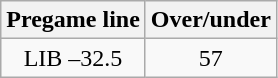<table class="wikitable">
<tr align="center">
<th style=>Pregame line</th>
<th style=>Over/under</th>
</tr>
<tr align="center">
<td>LIB –32.5</td>
<td>57</td>
</tr>
</table>
